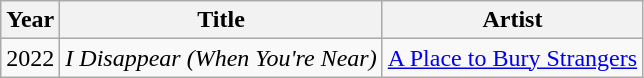<table class="wikitable">
<tr>
<th>Year</th>
<th>Title</th>
<th>Artist</th>
</tr>
<tr>
<td>2022</td>
<td><em>I Disappear (When You're Near)</em></td>
<td><a href='#'>A Place to Bury Strangers</a></td>
</tr>
</table>
